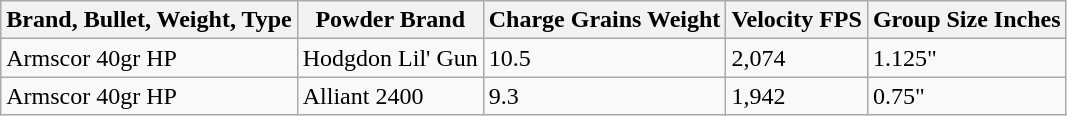<table class="wikitable">
<tr>
<th>Brand, Bullet, Weight, Type</th>
<th>Powder Brand</th>
<th>Charge Grains Weight</th>
<th>Velocity FPS</th>
<th>Group Size Inches</th>
</tr>
<tr>
<td>Armscor 40gr HP</td>
<td>Hodgdon Lil' Gun</td>
<td>10.5</td>
<td>2,074</td>
<td>1.125"</td>
</tr>
<tr>
<td>Armscor 40gr HP</td>
<td>Alliant 2400</td>
<td>9.3</td>
<td>1,942</td>
<td>0.75"</td>
</tr>
</table>
